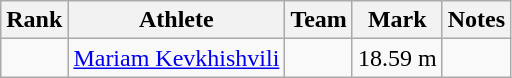<table class="wikitable sortable">
<tr>
<th>Rank</th>
<th>Athlete</th>
<th>Team</th>
<th>Mark</th>
<th>Notes</th>
</tr>
<tr>
<td align=center></td>
<td><a href='#'>Mariam Kevkhishvili</a></td>
<td></td>
<td>18.59 m</td>
<td></td>
</tr>
</table>
